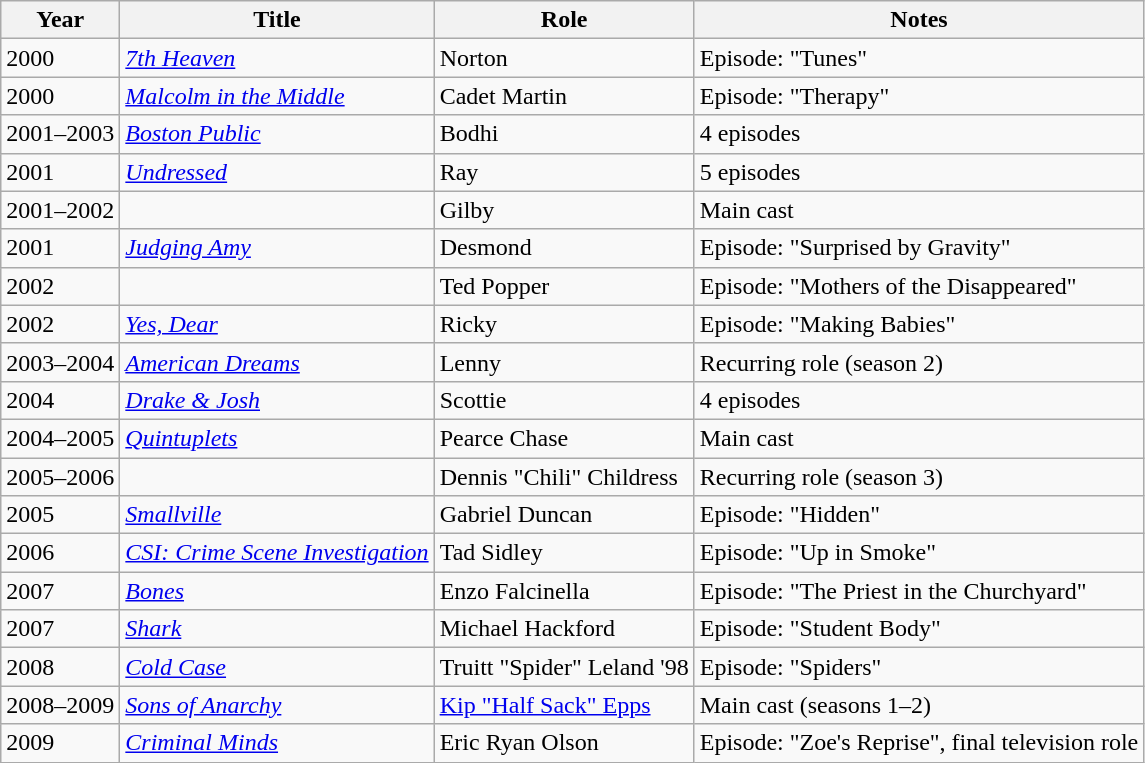<table class="wikitable sortable">
<tr>
<th>Year</th>
<th>Title</th>
<th>Role</th>
<th>Notes</th>
</tr>
<tr>
<td>2000</td>
<td><em><a href='#'>7th Heaven</a></em></td>
<td>Norton</td>
<td>Episode: "Tunes"</td>
</tr>
<tr>
<td>2000</td>
<td><em><a href='#'>Malcolm in the Middle</a></em></td>
<td>Cadet Martin</td>
<td>Episode: "Therapy"</td>
</tr>
<tr>
<td>2001–2003</td>
<td><em><a href='#'>Boston Public</a></em></td>
<td>Bodhi</td>
<td>4 episodes</td>
</tr>
<tr>
<td>2001</td>
<td><em><a href='#'>Undressed</a></em></td>
<td>Ray</td>
<td>5 episodes</td>
</tr>
<tr>
<td>2001–2002</td>
<td><em></em></td>
<td>Gilby</td>
<td>Main cast</td>
</tr>
<tr>
<td>2001</td>
<td><em><a href='#'>Judging Amy</a></em></td>
<td>Desmond</td>
<td>Episode: "Surprised by Gravity"</td>
</tr>
<tr>
<td>2002</td>
<td><em></em></td>
<td>Ted Popper</td>
<td>Episode: "Mothers of the Disappeared"</td>
</tr>
<tr>
<td>2002</td>
<td><em><a href='#'>Yes, Dear</a></em></td>
<td>Ricky</td>
<td>Episode: "Making Babies"</td>
</tr>
<tr>
<td>2003–2004</td>
<td><em><a href='#'>American Dreams</a></em></td>
<td>Lenny</td>
<td>Recurring role (season 2)</td>
</tr>
<tr>
<td>2004</td>
<td><em><a href='#'>Drake & Josh</a></em></td>
<td>Scottie</td>
<td>4 episodes</td>
</tr>
<tr>
<td>2004–2005</td>
<td><em><a href='#'>Quintuplets</a></em></td>
<td>Pearce Chase</td>
<td>Main cast</td>
</tr>
<tr>
<td>2005–2006</td>
<td><em></em></td>
<td>Dennis "Chili" Childress</td>
<td>Recurring role (season 3)</td>
</tr>
<tr>
<td>2005</td>
<td><em><a href='#'>Smallville</a></em></td>
<td>Gabriel Duncan</td>
<td>Episode: "Hidden"</td>
</tr>
<tr>
<td>2006</td>
<td><em><a href='#'>CSI: Crime Scene Investigation</a></em></td>
<td>Tad Sidley</td>
<td>Episode: "Up in Smoke"</td>
</tr>
<tr>
<td>2007</td>
<td><em><a href='#'>Bones</a></em></td>
<td>Enzo Falcinella</td>
<td>Episode: "The Priest in the Churchyard"</td>
</tr>
<tr>
<td>2007</td>
<td><em><a href='#'>Shark</a></em></td>
<td>Michael Hackford</td>
<td>Episode: "Student Body"</td>
</tr>
<tr>
<td>2008</td>
<td><em><a href='#'>Cold Case</a></em></td>
<td>Truitt "Spider" Leland '98</td>
<td>Episode: "Spiders"</td>
</tr>
<tr>
<td>2008–2009</td>
<td><em><a href='#'>Sons of Anarchy</a></em></td>
<td><a href='#'>Kip "Half Sack" Epps</a></td>
<td>Main cast (seasons 1–2)</td>
</tr>
<tr>
<td>2009</td>
<td><em><a href='#'>Criminal Minds</a></em></td>
<td>Eric Ryan Olson</td>
<td>Episode: "Zoe's Reprise", final television role</td>
</tr>
</table>
